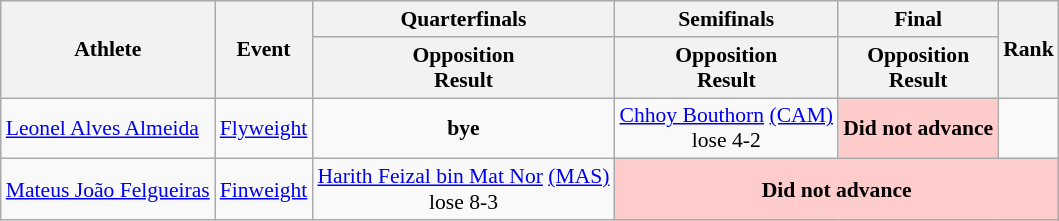<table class="wikitable" style="font-size:90%">
<tr>
<th rowspan="2">Athlete</th>
<th rowspan="2">Event</th>
<th>Quarterfinals</th>
<th>Semifinals</th>
<th>Final</th>
<th rowspan="2">Rank</th>
</tr>
<tr>
<th>Opposition<br>Result</th>
<th>Opposition<br>Result</th>
<th>Opposition<br>Result</th>
</tr>
<tr>
<td><a href='#'>Leonel Alves Almeida</a></td>
<td><a href='#'>Flyweight</a></td>
<td align=center colspan="1"><strong>bye</strong></td>
<td align=center> <a href='#'>Chhoy Bouthorn</a> <a href='#'>(CAM)</a><br>lose 4-2</td>
<td align=center colspan="1" bgcolor="#ffcccc"><strong>Did not advance</strong></td>
<td></td>
</tr>
<tr>
<td><a href='#'>Mateus João Felgueiras</a></td>
<td><a href='#'>Finweight</a></td>
<td align=center> <a href='#'>Harith Feizal bin Mat Nor</a> <a href='#'>(MAS)</a><br>lose 8-3</td>
<td align=center colspan="3" bgcolor="#ffcccc"><strong>Did not advance</strong></td>
</tr>
</table>
